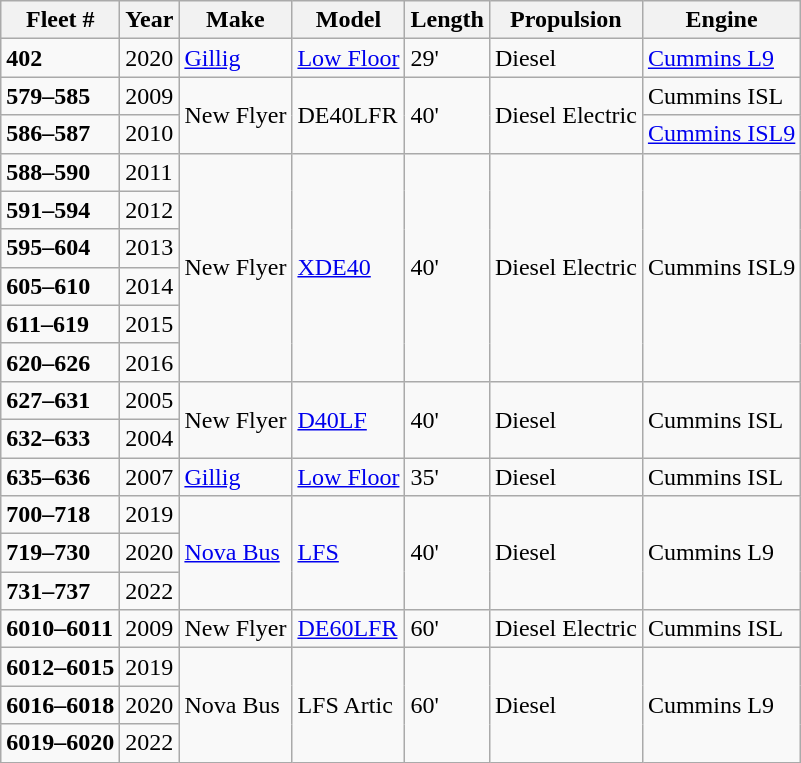<table class="wikitable">
<tr>
<th>Fleet #</th>
<th>Year</th>
<th>Make</th>
<th>Model</th>
<th>Length</th>
<th>Propulsion</th>
<th>Engine</th>
</tr>
<tr>
<td><strong>402</strong></td>
<td>2020</td>
<td><a href='#'>Gillig</a></td>
<td><a href='#'>Low Floor</a></td>
<td>29'</td>
<td>Diesel</td>
<td><a href='#'>Cummins L9</a></td>
</tr>
<tr>
<td><strong>579–585</strong></td>
<td>2009</td>
<td rowspan="2">New Flyer</td>
<td rowspan="2">DE40LFR</td>
<td rowspan="2">40'</td>
<td rowspan="2">Diesel Electric</td>
<td>Cummins ISL</td>
</tr>
<tr>
<td><strong>586–587</strong></td>
<td>2010</td>
<td><a href='#'>Cummins ISL9</a></td>
</tr>
<tr>
<td><strong>588–590</strong></td>
<td>2011</td>
<td rowspan="6">New Flyer</td>
<td rowspan="6"><a href='#'>XDE40</a></td>
<td rowspan="6">40'</td>
<td rowspan="6">Diesel Electric</td>
<td rowspan="6">Cummins ISL9</td>
</tr>
<tr>
<td><strong>591–594</strong></td>
<td>2012</td>
</tr>
<tr>
<td><strong>595–604</strong></td>
<td>2013</td>
</tr>
<tr>
<td><strong>605–610</strong></td>
<td>2014</td>
</tr>
<tr>
<td><strong>611–619</strong></td>
<td>2015</td>
</tr>
<tr>
<td><strong>620–626</strong></td>
<td>2016</td>
</tr>
<tr>
<td><strong>627–631</strong></td>
<td>2005</td>
<td rowspan="2">New Flyer</td>
<td rowspan="2"><a href='#'>D40LF</a></td>
<td rowspan="2">40'</td>
<td rowspan="2">Diesel</td>
<td rowspan="2">Cummins ISL</td>
</tr>
<tr>
<td><strong>632–633</strong></td>
<td>2004</td>
</tr>
<tr>
<td><strong>635–636</strong></td>
<td>2007</td>
<td><a href='#'>Gillig</a></td>
<td><a href='#'>Low Floor</a></td>
<td>35'</td>
<td>Diesel</td>
<td>Cummins ISL</td>
</tr>
<tr>
<td><strong>700–718</strong></td>
<td>2019</td>
<td rowspan="3"><a href='#'>Nova Bus</a></td>
<td rowspan="3"><a href='#'>LFS</a></td>
<td rowspan="3">40'</td>
<td rowspan="3">Diesel</td>
<td rowspan="3">Cummins L9</td>
</tr>
<tr>
<td><strong>719–730</strong></td>
<td>2020</td>
</tr>
<tr>
<td><strong>731–737</strong></td>
<td>2022</td>
</tr>
<tr>
<td><strong>6010–6011</strong></td>
<td>2009</td>
<td>New Flyer</td>
<td><a href='#'>DE60LFR</a></td>
<td>60'</td>
<td>Diesel Electric</td>
<td>Cummins ISL</td>
</tr>
<tr>
<td><strong>6012–6015</strong></td>
<td>2019</td>
<td rowspan="3">Nova Bus</td>
<td rowspan="3">LFS Artic</td>
<td rowspan="3">60'</td>
<td rowspan="3">Diesel</td>
<td rowspan="3">Cummins L9</td>
</tr>
<tr>
<td><strong>6016–6018</strong></td>
<td>2020</td>
</tr>
<tr>
<td><strong>6019–6020</strong></td>
<td>2022</td>
</tr>
</table>
